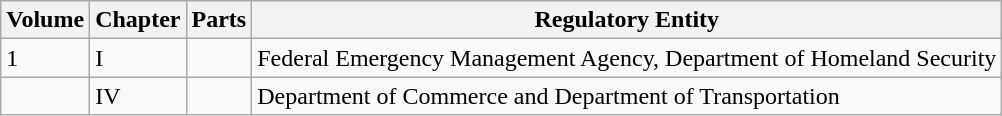<table class="wikitable">
<tr>
<th>Volume</th>
<th>Chapter</th>
<th>Parts</th>
<th>Regulatory Entity</th>
</tr>
<tr>
<td>1</td>
<td>I</td>
<td></td>
<td>Federal Emergency Management Agency, Department of Homeland Security</td>
</tr>
<tr>
<td></td>
<td>IV</td>
<td></td>
<td>Department of Commerce and Department of Transportation</td>
</tr>
</table>
